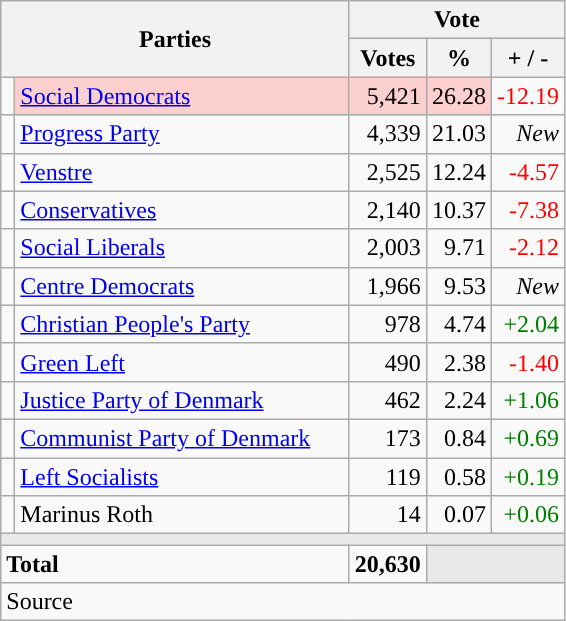<table class="wikitable" style="text-align:right;">
<tr>
<th style="text-align:centre;" rowspan="2" colspan="2" width="225">Parties</th>
<th colspan="3">Vote</th>
</tr>
<tr>
<th width="15">Votes</th>
<th width="15">%</th>
<th width="15">+ / -</th>
</tr>
<tr>
<td width="2" style="color:inherit;background:"></td>
<td bgcolor=#fbd0ce  align="left"><a href='#'>Social Democrats</a></td>
<td bgcolor=#fbd0ce>5,421</td>
<td bgcolor=#fbd0ce>26.28</td>
<td style=color:red;>-12.19</td>
</tr>
<tr>
<td width="2" style="color:inherit;background:"></td>
<td align="left"><a href='#'>Progress Party</a></td>
<td>4,339</td>
<td>21.03</td>
<td><em>New</em></td>
</tr>
<tr>
<td width="2" style="color:inherit;background:"></td>
<td align="left"><a href='#'>Venstre</a></td>
<td>2,525</td>
<td>12.24</td>
<td style=color:red;>-4.57</td>
</tr>
<tr>
<td width="2" style="color:inherit;background:"></td>
<td align="left"><a href='#'>Conservatives</a></td>
<td>2,140</td>
<td>10.37</td>
<td style=color:red;>-7.38</td>
</tr>
<tr>
<td width="2" style="color:inherit;background:"></td>
<td align="left"><a href='#'>Social Liberals</a></td>
<td>2,003</td>
<td>9.71</td>
<td style=color:red;>-2.12</td>
</tr>
<tr>
<td width="2" style="color:inherit;background:"></td>
<td align="left"><a href='#'>Centre Democrats</a></td>
<td>1,966</td>
<td>9.53</td>
<td><em>New</em></td>
</tr>
<tr>
<td width="2" style="color:inherit;background:"></td>
<td align="left"><a href='#'>Christian People's Party</a></td>
<td>978</td>
<td>4.74</td>
<td style=color:green;>+2.04</td>
</tr>
<tr>
<td width="2" style="color:inherit;background:"></td>
<td align="left"><a href='#'>Green Left</a></td>
<td>490</td>
<td>2.38</td>
<td style=color:red;>-1.40</td>
</tr>
<tr>
<td width="2" style="color:inherit;background:"></td>
<td align="left"><a href='#'>Justice Party of Denmark</a></td>
<td>462</td>
<td>2.24</td>
<td style=color:green;>+1.06</td>
</tr>
<tr>
<td width="2" style="color:inherit;background:"></td>
<td align="left"><a href='#'>Communist Party of Denmark</a></td>
<td>173</td>
<td>0.84</td>
<td style=color:green;>+0.69</td>
</tr>
<tr>
<td width="2" style="color:inherit;background:"></td>
<td align="left"><a href='#'>Left Socialists</a></td>
<td>119</td>
<td>0.58</td>
<td style=color:green;>+0.19</td>
</tr>
<tr>
<td width="2" style="color:inherit;background:"></td>
<td align="left">Marinus Roth</td>
<td>14</td>
<td>0.07</td>
<td style=color:green;>+0.06</td>
</tr>
<tr>
<td colspan="7" bgcolor="#E9E9E9"></td>
</tr>
<tr>
<td align="left" colspan="2"><strong>Total</strong></td>
<td><strong>20,630</strong></td>
<td bgcolor="#E9E9E9" colspan="2"></td>
</tr>
<tr>
<td align="left" colspan="6">Source</td>
</tr>
</table>
